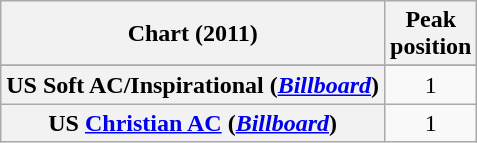<table class="wikitable sortable plainrowheaders" style="text-align:center">
<tr>
<th scope="col">Chart (2011)</th>
<th scope="col">Peak<br> position</th>
</tr>
<tr>
</tr>
<tr>
</tr>
<tr>
</tr>
<tr>
<th scope="row">US Soft AC/Inspirational (<em><a href='#'>Billboard</a></em>)</th>
<td align="center">1</td>
</tr>
<tr>
<th scope="row">US <a href='#'>Christian AC</a> (<em><a href='#'>Billboard</a></em>)</th>
<td align="center">1</td>
</tr>
</table>
